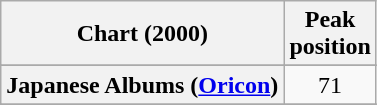<table class="wikitable sortable plainrowheaders" style="text-align:center">
<tr>
<th scope="col">Chart (2000)</th>
<th scope="col">Peak<br>position</th>
</tr>
<tr>
</tr>
<tr>
</tr>
<tr>
<th scope="row">Japanese Albums (<a href='#'>Oricon</a>)</th>
<td>71</td>
</tr>
<tr>
</tr>
<tr>
</tr>
<tr>
</tr>
</table>
